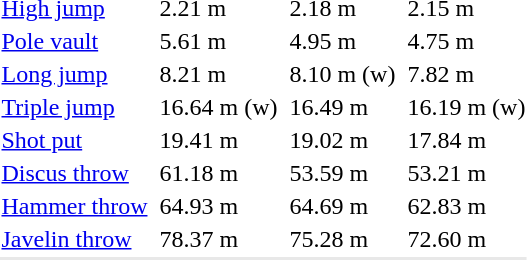<table>
<tr valign="top">
<td><a href='#'>High jump</a></td>
<td></td>
<td>2.21 m</td>
<td></td>
<td>2.18 m</td>
<td></td>
<td>2.15 m</td>
</tr>
<tr valign="top">
<td><a href='#'>Pole vault</a></td>
<td></td>
<td>5.61 m </td>
<td></td>
<td>4.95 m</td>
<td></td>
<td>4.75 m</td>
</tr>
<tr valign="top">
<td><a href='#'>Long jump</a></td>
<td></td>
<td>8.21 m</td>
<td></td>
<td>8.10 m (w)</td>
<td></td>
<td>7.82 m</td>
</tr>
<tr valign="top">
<td><a href='#'>Triple jump</a></td>
<td></td>
<td>16.64 m (w)</td>
<td></td>
<td>16.49 m</td>
<td></td>
<td>16.19 m (w)</td>
</tr>
<tr valign="top">
<td><a href='#'>Shot put</a></td>
<td></td>
<td>19.41 m</td>
<td></td>
<td>19.02 m</td>
<td></td>
<td>17.84 m</td>
</tr>
<tr valign="top">
<td><a href='#'>Discus throw</a></td>
<td></td>
<td>61.18 m</td>
<td></td>
<td>53.59 m</td>
<td></td>
<td>53.21 m</td>
</tr>
<tr valign="top">
<td><a href='#'>Hammer throw</a></td>
<td></td>
<td>64.93 m</td>
<td></td>
<td>64.69 m</td>
<td></td>
<td>62.83 m</td>
</tr>
<tr valign="top">
<td><a href='#'>Javelin throw</a></td>
<td></td>
<td>78.37 m</td>
<td></td>
<td>75.28 m</td>
<td></td>
<td>72.60 m</td>
</tr>
<tr style="background:#e8e8e8;">
<td colspan=7></td>
</tr>
</table>
